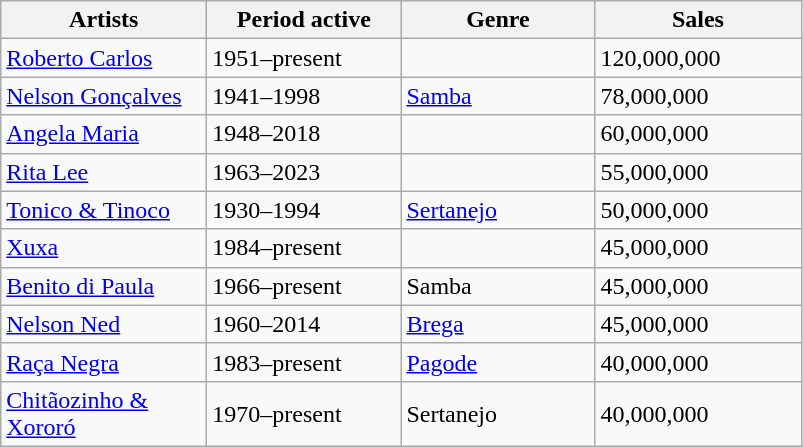<table class="wikitable plainrowheaders sortable">
<tr>
<th scope="col" style="width:130px;">Artists</th>
<th scope="col" style="width:122px;">Period active</th>
<th scope="col" style="width:122px;">Genre</th>
<th scope="col" style="width:130px;">Sales</th>
</tr>
<tr>
<td><a href='#'>Roberto Carlos</a></td>
<td>1951–present</td>
<td></td>
<td>120,000,000</td>
</tr>
<tr>
<td><a href='#'>Nelson Gonçalves</a></td>
<td>1941–1998</td>
<td><a href='#'>Samba</a></td>
<td>78,000,000</td>
</tr>
<tr>
<td><a href='#'>Angela Maria</a></td>
<td>1948–2018</td>
<td></td>
<td>60,000,000</td>
</tr>
<tr>
<td><a href='#'>Rita Lee</a></td>
<td>1963–2023</td>
<td></td>
<td>55,000,000</td>
</tr>
<tr>
<td><a href='#'>Tonico & Tinoco</a></td>
<td>1930–1994</td>
<td><a href='#'>Sertanejo</a></td>
<td>50,000,000</td>
</tr>
<tr>
<td><a href='#'>Xuxa</a></td>
<td>1984–present</td>
<td></td>
<td>45,000,000</td>
</tr>
<tr>
<td><a href='#'>Benito di Paula</a></td>
<td>1966–present</td>
<td>Samba</td>
<td>45,000,000</td>
</tr>
<tr>
<td><a href='#'>Nelson Ned</a></td>
<td>1960–2014</td>
<td><a href='#'>Brega</a></td>
<td>45,000,000</td>
</tr>
<tr>
<td><a href='#'>Raça Negra</a></td>
<td>1983–present</td>
<td><a href='#'>Pagode</a></td>
<td>40,000,000</td>
</tr>
<tr>
<td><a href='#'>Chitãozinho & Xororó</a></td>
<td>1970–present</td>
<td>Sertanejo</td>
<td>40,000,000</td>
</tr>
</table>
